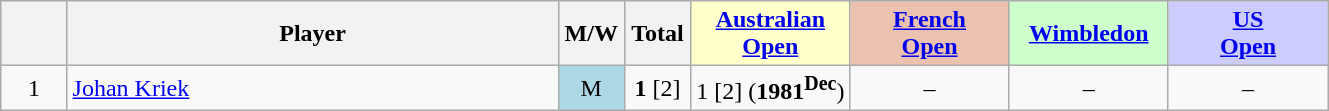<table class="wikitable mw-datatable sortable" style="text-align:center;">
<tr>
<th data-sort-type="number" width="5%"></th>
<th width="37%">Player</th>
<th width="5%">M/W</th>
<th data-sort-type="number" width="5%">Total</th>
<th style="background-color:#FFFFCC;" width="12%" data-sort-type="number"><a href='#'>Australian<br> Open</a></th>
<th style="background-color:#EBC2AF;" width="12%" data-sort-type="number"><a href='#'>French<br> Open</a></th>
<th style="background-color:#CCFFCC;" width="12%" data-sort-type="number"><a href='#'>Wimbledon</a></th>
<th style="background-color:#CCCCFF;" width="12%" data-sort-type="number"><a href='#'>US<br> Open</a></th>
</tr>
<tr>
<td>1</td>
<td style="text-align:left"><a href='#'>Johan Kriek</a></td>
<td style="background-color:lightblue;">M</td>
<td><strong>1</strong> [2]</td>
<td>1 [2] (<strong>1981<sup>Dec</sup></strong>)</td>
<td>–</td>
<td>–</td>
<td>–</td>
</tr>
</table>
